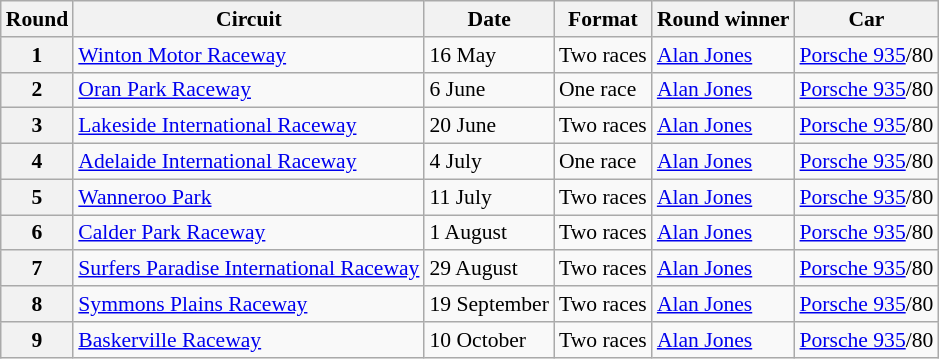<table class="wikitable" style="font-size: 90%;">
<tr>
<th>Round</th>
<th>Circuit</th>
<th>Date</th>
<th>Format</th>
<th>Round winner</th>
<th>Car</th>
</tr>
<tr>
<th>1</th>
<td><a href='#'>Winton Motor Raceway</a></td>
<td>16 May</td>
<td>Two races</td>
<td><a href='#'>Alan Jones</a></td>
<td><a href='#'>Porsche 935</a>/80</td>
</tr>
<tr>
<th>2</th>
<td><a href='#'>Oran Park Raceway</a></td>
<td>6 June</td>
<td>One race</td>
<td><a href='#'>Alan Jones</a></td>
<td><a href='#'>Porsche 935</a>/80</td>
</tr>
<tr>
<th>3</th>
<td><a href='#'>Lakeside International Raceway</a></td>
<td>20 June</td>
<td>Two races</td>
<td><a href='#'>Alan Jones</a></td>
<td><a href='#'>Porsche 935</a>/80</td>
</tr>
<tr>
<th>4</th>
<td><a href='#'>Adelaide International Raceway</a></td>
<td>4 July</td>
<td>One race</td>
<td><a href='#'>Alan Jones</a></td>
<td><a href='#'>Porsche 935</a>/80</td>
</tr>
<tr>
<th>5</th>
<td><a href='#'>Wanneroo Park</a></td>
<td>11 July</td>
<td>Two races</td>
<td><a href='#'>Alan Jones</a></td>
<td><a href='#'>Porsche 935</a>/80</td>
</tr>
<tr>
<th>6</th>
<td><a href='#'>Calder Park Raceway</a></td>
<td>1 August</td>
<td>Two races</td>
<td><a href='#'>Alan Jones</a></td>
<td><a href='#'>Porsche 935</a>/80</td>
</tr>
<tr>
<th>7</th>
<td><a href='#'>Surfers Paradise International Raceway</a></td>
<td>29 August</td>
<td>Two races</td>
<td><a href='#'>Alan Jones</a></td>
<td><a href='#'>Porsche 935</a>/80</td>
</tr>
<tr>
<th>8</th>
<td><a href='#'>Symmons Plains Raceway</a></td>
<td>19 September</td>
<td>Two races</td>
<td><a href='#'>Alan Jones</a></td>
<td><a href='#'>Porsche 935</a>/80</td>
</tr>
<tr>
<th>9</th>
<td><a href='#'>Baskerville Raceway</a></td>
<td>10 October</td>
<td>Two races</td>
<td><a href='#'>Alan Jones</a></td>
<td><a href='#'>Porsche 935</a>/80</td>
</tr>
</table>
